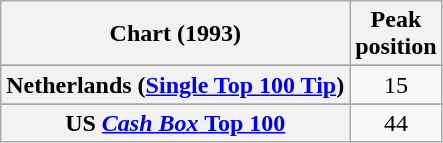<table class="wikitable sortable plainrowheaders" style="text-align:center">
<tr>
<th scope="col">Chart (1993)</th>
<th scope="col">Peak<br>position</th>
</tr>
<tr>
</tr>
<tr>
</tr>
<tr>
</tr>
<tr>
<th scope="row">Netherlands (<a href='#'>Single Top 100 Tip</a>)</th>
<td>15</td>
</tr>
<tr>
</tr>
<tr>
</tr>
<tr>
<th scope="row">US <a href='#'><em>Cash Box</em> Top 100</a></th>
<td>44</td>
</tr>
</table>
